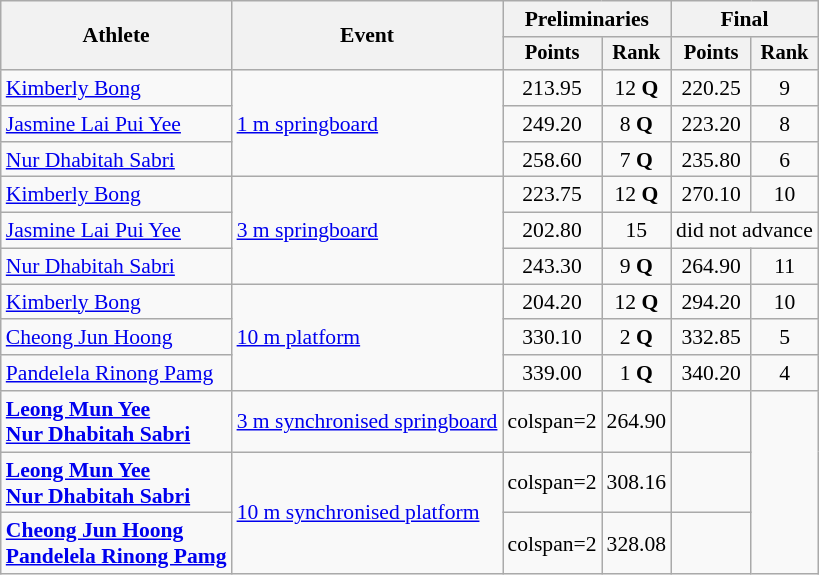<table class="wikitable" style="font-size:90%;">
<tr>
<th rowspan=2>Athlete</th>
<th rowspan=2>Event</th>
<th colspan=2>Preliminaries</th>
<th colspan=2>Final</th>
</tr>
<tr style="font-size:95%">
<th>Points</th>
<th>Rank</th>
<th>Points</th>
<th>Rank</th>
</tr>
<tr align=center>
<td align=left><a href='#'>Kimberly Bong</a></td>
<td align=left rowspan=3><a href='#'>1 m springboard</a></td>
<td>213.95</td>
<td>12 <strong>Q</strong></td>
<td>220.25</td>
<td>9</td>
</tr>
<tr align=center>
<td align=left><a href='#'>Jasmine Lai Pui Yee</a></td>
<td>249.20</td>
<td>8 <strong>Q</strong></td>
<td>223.20</td>
<td>8</td>
</tr>
<tr align=center>
<td align=left><a href='#'>Nur Dhabitah Sabri</a></td>
<td>258.60</td>
<td>7 <strong>Q</strong></td>
<td>235.80</td>
<td>6</td>
</tr>
<tr align=center>
<td align=left><a href='#'>Kimberly Bong</a></td>
<td align=left rowspan=3><a href='#'>3 m springboard</a></td>
<td>223.75</td>
<td>12 <strong>Q</strong></td>
<td>270.10</td>
<td>10</td>
</tr>
<tr align=center>
<td align=left><a href='#'>Jasmine Lai Pui Yee</a></td>
<td>202.80</td>
<td>15</td>
<td colspan=2>did not advance</td>
</tr>
<tr align=center>
<td align=left><a href='#'>Nur Dhabitah Sabri</a></td>
<td>243.30</td>
<td>9 <strong>Q</strong></td>
<td>264.90</td>
<td>11</td>
</tr>
<tr align=center>
<td align=left><a href='#'>Kimberly Bong</a></td>
<td align=left rowspan=3><a href='#'>10 m platform</a></td>
<td>204.20</td>
<td>12 <strong>Q</strong></td>
<td>294.20</td>
<td>10</td>
</tr>
<tr align=center>
<td align=left><a href='#'>Cheong Jun Hoong</a></td>
<td>330.10</td>
<td>2 <strong>Q</strong></td>
<td>332.85</td>
<td>5</td>
</tr>
<tr align=center>
<td align=left><a href='#'>Pandelela Rinong Pamg</a></td>
<td>339.00</td>
<td>1 <strong>Q</strong></td>
<td>340.20</td>
<td>4</td>
</tr>
<tr align=center>
<td align=left><strong><a href='#'>Leong Mun Yee</a></strong><br><strong><a href='#'>Nur Dhabitah Sabri</a></strong></td>
<td align=left><a href='#'>3 m synchronised springboard</a></td>
<td>colspan=2 </td>
<td>264.90</td>
<td></td>
</tr>
<tr align=center>
<td align=left><strong><a href='#'>Leong Mun Yee</a></strong><br><strong><a href='#'>Nur Dhabitah Sabri</a></strong></td>
<td align=left rowspan=2><a href='#'>10 m synchronised platform</a></td>
<td>colspan=2 </td>
<td>308.16</td>
<td></td>
</tr>
<tr align=center>
<td align=left><strong><a href='#'>Cheong Jun Hoong</a></strong><br><strong><a href='#'>Pandelela Rinong Pamg</a></strong></td>
<td>colspan=2 </td>
<td>328.08</td>
<td></td>
</tr>
</table>
